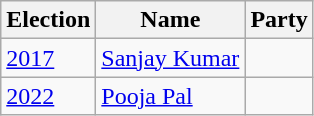<table class="wikitable sortable">
<tr>
<th>Election</th>
<th>Name</th>
<th colspan=2>Party</th>
</tr>
<tr>
<td><a href='#'>2017</a></td>
<td><a href='#'>Sanjay Kumar</a></td>
<td></td>
</tr>
<tr>
<td><a href='#'>2022</a></td>
<td><a href='#'>Pooja Pal</a></td>
<td></td>
</tr>
</table>
